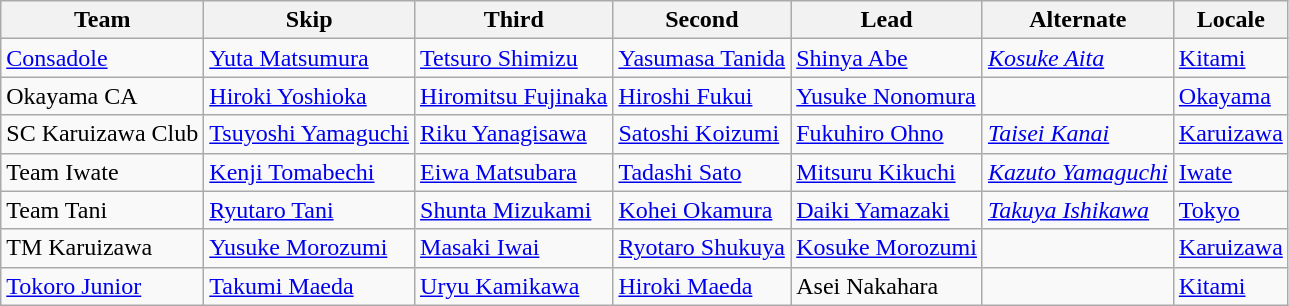<table class="wikitable">
<tr>
<th scope="col">Team</th>
<th scope="col">Skip</th>
<th scope="col">Third</th>
<th scope="col">Second</th>
<th scope="col">Lead</th>
<th scope="col">Alternate</th>
<th scope="col">Locale</th>
</tr>
<tr>
<td><a href='#'>Consadole</a></td>
<td><a href='#'>Yuta Matsumura</a></td>
<td><a href='#'>Tetsuro Shimizu</a></td>
<td><a href='#'>Yasumasa Tanida</a></td>
<td><a href='#'>Shinya Abe</a></td>
<td><em><a href='#'>Kosuke Aita</a></em></td>
<td> <a href='#'>Kitami</a></td>
</tr>
<tr>
<td>Okayama CA</td>
<td><a href='#'>Hiroki Yoshioka</a></td>
<td><a href='#'>Hiromitsu Fujinaka</a></td>
<td><a href='#'>Hiroshi Fukui</a></td>
<td><a href='#'>Yusuke Nonomura</a></td>
<td></td>
<td> <a href='#'>Okayama</a></td>
</tr>
<tr>
<td>SC Karuizawa Club</td>
<td><a href='#'>Tsuyoshi Yamaguchi</a></td>
<td><a href='#'>Riku Yanagisawa</a></td>
<td><a href='#'>Satoshi Koizumi</a></td>
<td><a href='#'>Fukuhiro Ohno</a></td>
<td><em><a href='#'>Taisei Kanai</a></em></td>
<td> <a href='#'>Karuizawa</a></td>
</tr>
<tr>
<td>Team Iwate</td>
<td><a href='#'>Kenji Tomabechi</a></td>
<td><a href='#'>Eiwa Matsubara</a></td>
<td><a href='#'>Tadashi Sato</a></td>
<td><a href='#'>Mitsuru Kikuchi</a></td>
<td><em><a href='#'>Kazuto Yamaguchi</a></em></td>
<td> <a href='#'>Iwate</a></td>
</tr>
<tr>
<td>Team Tani</td>
<td><a href='#'>Ryutaro Tani</a></td>
<td><a href='#'>Shunta Mizukami</a></td>
<td><a href='#'>Kohei Okamura</a></td>
<td><a href='#'>Daiki Yamazaki</a></td>
<td><em><a href='#'>Takuya Ishikawa</a></em></td>
<td> <a href='#'>Tokyo</a></td>
</tr>
<tr>
<td>TM Karuizawa</td>
<td><a href='#'>Yusuke Morozumi</a></td>
<td><a href='#'>Masaki Iwai</a></td>
<td><a href='#'>Ryotaro Shukuya</a></td>
<td><a href='#'>Kosuke Morozumi</a></td>
<td></td>
<td> <a href='#'>Karuizawa</a></td>
</tr>
<tr>
<td><a href='#'>Tokoro Junior</a></td>
<td><a href='#'>Takumi Maeda</a></td>
<td><a href='#'>Uryu Kamikawa</a></td>
<td><a href='#'>Hiroki Maeda</a></td>
<td>Asei Nakahara</td>
<td></td>
<td> <a href='#'>Kitami</a></td>
</tr>
</table>
